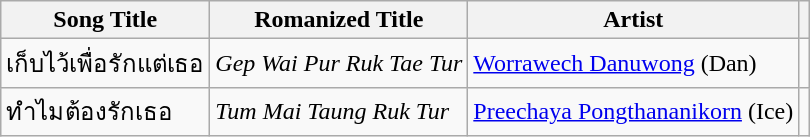<table class="wikitable">
<tr>
<th>Song Title</th>
<th>Romanized Title</th>
<th>Artist</th>
<th></th>
</tr>
<tr>
<td>เก็บไว้เพื่อรักแต่เธอ</td>
<td><em>Gep Wai Pur Ruk Tae Tur</em></td>
<td><a href='#'>Worrawech Danuwong</a> (Dan)</td>
<td style="text-align: center;"></td>
</tr>
<tr>
<td>ทำไมต้องรักเธอ</td>
<td><em>Tum Mai Taung Ruk Tur</em></td>
<td><a href='#'>Preechaya Pongthananikorn</a> (Ice)</td>
<td style="text-align: center;"></td>
</tr>
</table>
